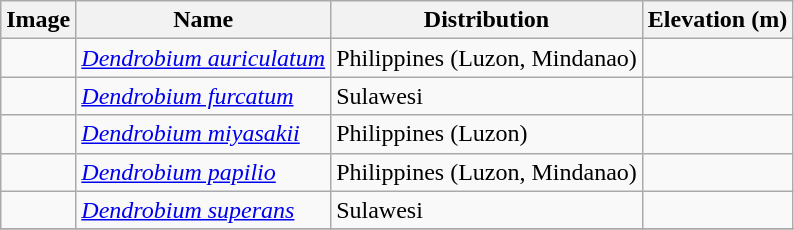<table class="wikitable collapsible">
<tr>
<th>Image</th>
<th>Name</th>
<th>Distribution</th>
<th>Elevation (m)</th>
</tr>
<tr>
<td></td>
<td><em><a href='#'>Dendrobium auriculatum</a></em> </td>
<td>Philippines (Luzon, Mindanao)</td>
<td></td>
</tr>
<tr>
<td></td>
<td><em><a href='#'>Dendrobium furcatum</a></em> </td>
<td>Sulawesi</td>
<td></td>
</tr>
<tr>
<td></td>
<td><em><a href='#'>Dendrobium miyasakii</a></em> </td>
<td>Philippines (Luzon)</td>
<td></td>
</tr>
<tr>
<td></td>
<td><em><a href='#'>Dendrobium papilio</a></em> </td>
<td>Philippines (Luzon, Mindanao)</td>
<td></td>
</tr>
<tr>
<td></td>
<td><em><a href='#'>Dendrobium superans</a></em> </td>
<td>Sulawesi</td>
<td></td>
</tr>
<tr>
</tr>
</table>
